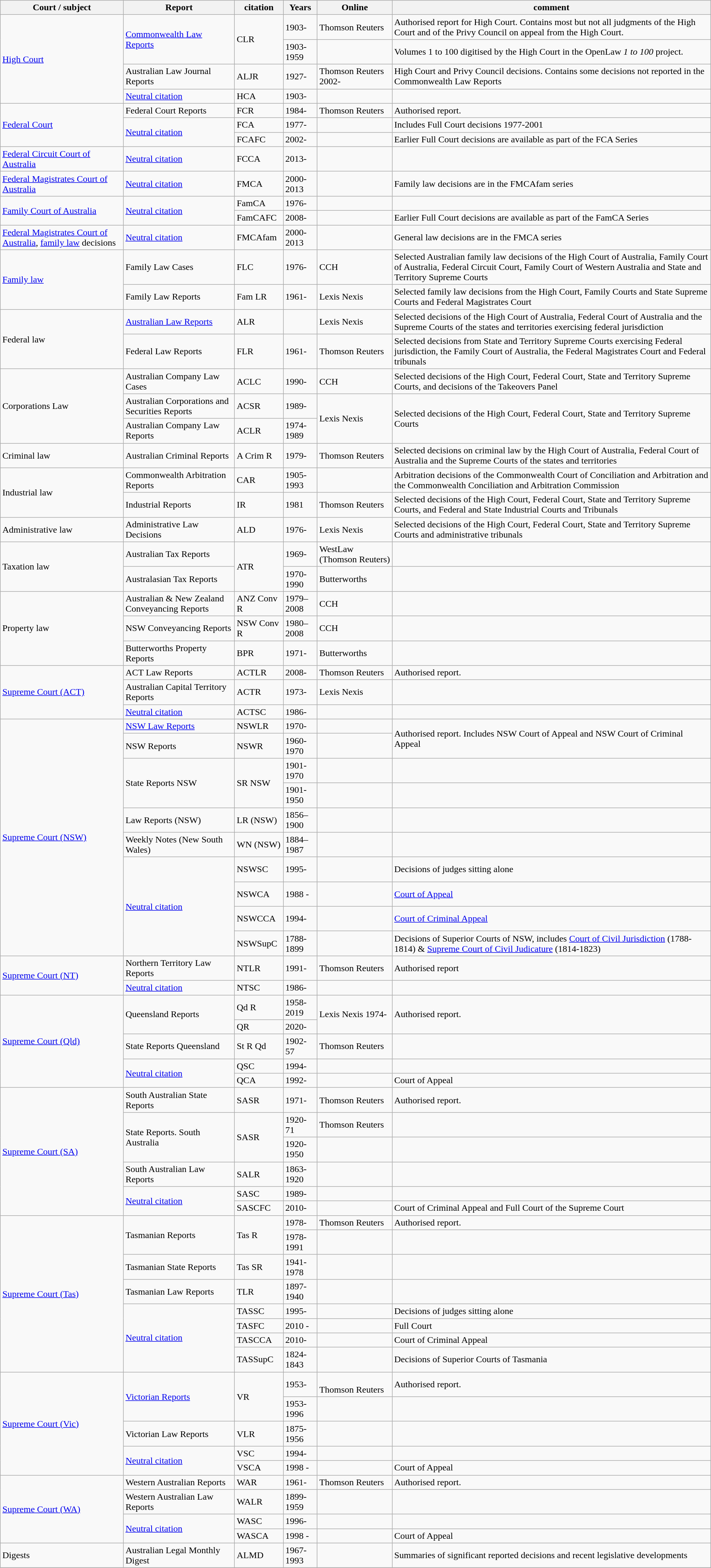<table class="wikitable sortable" ||>
<tr>
<th>Court / subject</th>
<th>Report</th>
<th>citation</th>
<th>Years</th>
<th>Online</th>
<th class=unsortable>comment</th>
</tr>
<tr>
<td rowspan="4"><a href='#'>High Court</a></td>
<td rowspan="2"><a href='#'>Commonwealth Law Reports</a></td>
<td rowspan="2">CLR</td>
<td>1903-</td>
<td> Thomson Reuters</td>
<td>Authorised report for High Court. Contains most but not all judgments of the High Court and of the Privy Council on appeal from the High Court.</td>
</tr>
<tr>
<td>1903-1959</td>
<td> <br> </td>
<td>Volumes 1 to 100 digitised by the High Court in the OpenLaw <em>1 to 100</em> project.</td>
</tr>
<tr>
<td>  Australian Law Journal Reports</td>
<td>ALJR</td>
<td>1927-</td>
<td> Thomson Reuters 2002-</td>
<td>High Court and Privy Council decisions. Contains some decisions not reported in the Commonwealth Law Reports</td>
</tr>
<tr>
<td><a href='#'>Neutral citation</a></td>
<td>HCA</td>
<td>1903-</td>
<td> <br> </td>
<td></td>
</tr>
<tr>
<td rowspan="3"><a href='#'>Federal Court</a></td>
<td>  Federal Court Reports</td>
<td>FCR</td>
<td>1984-</td>
<td> Thomson Reuters</td>
<td>Authorised report.</td>
</tr>
<tr>
<td rowspan="2"><a href='#'>Neutral citation</a></td>
<td>FCA</td>
<td>1977-</td>
<td> <br> </td>
<td>Includes Full Court decisions 1977-2001</td>
</tr>
<tr>
<td>FCAFC</td>
<td>2002-</td>
<td> <br> </td>
<td>Earlier Full Court decisions are available as part of the FCA Series</td>
</tr>
<tr>
<td><a href='#'>Federal Circuit Court of Australia</a></td>
<td><a href='#'>Neutral citation</a></td>
<td>FCCA</td>
<td>2013-</td>
<td> <br> </td>
<td></td>
</tr>
<tr>
<td><a href='#'>Federal Magistrates Court of Australia</a></td>
<td><a href='#'>Neutral citation</a></td>
<td>FMCA</td>
<td>2000-2013</td>
<td> <br> </td>
<td>Family law decisions are in the FMCAfam series</td>
</tr>
<tr>
<td rowspan="2"><a href='#'>Family Court of Australia</a></td>
<td rowspan="2"><a href='#'>Neutral citation</a></td>
<td>FamCA</td>
<td>1976-</td>
<td> <br> </td>
<td></td>
</tr>
<tr>
<td>FamCAFC</td>
<td>2008-</td>
<td> <br> </td>
<td>Earlier Full Court decisions are available as part of the FamCA Series</td>
</tr>
<tr>
<td><a href='#'>Federal Magistrates Court of Australia</a>, <a href='#'>family law</a> decisions</td>
<td><a href='#'>Neutral citation</a></td>
<td>FMCAfam</td>
<td>2000-2013</td>
<td> <br> </td>
<td>General law decisions are in the FMCA series</td>
</tr>
<tr>
<td rowspan="2"><a href='#'>Family law</a></td>
<td> Family Law Cases</td>
<td>FLC</td>
<td>1976-</td>
<td> CCH</td>
<td>Selected Australian family law decisions of the High Court of Australia, Family Court of Australia, Federal Circuit Court, Family Court of Western Australia and State and Territory Supreme Courts</td>
</tr>
<tr>
<td> Family Law Reports</td>
<td>Fam LR</td>
<td>1961-</td>
<td> Lexis Nexis</td>
<td>Selected family law decisions from the High Court, Family Courts and State Supreme Courts and Federal Magistrates Court</td>
</tr>
<tr>
<td rowspan="2">Federal law</td>
<td><a href='#'>Australian Law Reports</a></td>
<td>ALR</td>
<td></td>
<td> Lexis Nexis</td>
<td>Selected decisions of the High Court of Australia, Federal Court of Australia and the Supreme Courts of the states and territories exercising federal jurisdiction</td>
</tr>
<tr>
<td> Federal Law Reports</td>
<td>FLR</td>
<td>1961-</td>
<td> Thomson Reuters</td>
<td>Selected decisions from State and Territory Supreme Courts exercising Federal jurisdiction, the Family Court of Australia, the Federal Magistrates Court and Federal tribunals</td>
</tr>
<tr>
<td rowspan="3">Corporations Law</td>
<td> Australian Company Law Cases</td>
<td>ACLC</td>
<td>1990-</td>
<td> CCH</td>
<td>Selected decisions of the High Court, Federal Court, State and Territory Supreme Courts, and decisions of the Takeovers Panel</td>
</tr>
<tr>
<td> Australian Corporations and Securities Reports</td>
<td>ACSR</td>
<td>1989-</td>
<td rowspan="2"> Lexis Nexis</td>
<td rowspan="2">Selected decisions of the High Court, Federal Court, State and Territory Supreme Courts</td>
</tr>
<tr>
<td> Australian Company Law Reports</td>
<td>ACLR</td>
<td>1974-1989</td>
</tr>
<tr>
<td>Criminal law</td>
<td> Australian Criminal Reports</td>
<td>A Crim R</td>
<td>1979-</td>
<td> Thomson Reuters</td>
<td>Selected decisions on criminal law by the High Court of Australia, Federal Court of Australia and the Supreme Courts of the states and territories</td>
</tr>
<tr>
<td rowspan=2>Industrial law</td>
<td>  Commonwealth Arbitration Reports</td>
<td>CAR</td>
<td>1905-1993</td>
<td> </td>
<td>Arbitration decisions of the Commonwealth Court of Conciliation and Arbitration and the Commonwealth Conciliation and Arbitration Commission</td>
</tr>
<tr>
<td> Industrial Reports</td>
<td>IR</td>
<td>1981</td>
<td> Thomson Reuters</td>
<td>Selected decisions of the High Court, Federal Court, State and Territory Supreme Courts, and Federal and State Industrial Courts and Tribunals</td>
</tr>
<tr>
<td>Administrative law</td>
<td> Administrative Law Decisions</td>
<td>ALD</td>
<td>1976-</td>
<td> Lexis Nexis</td>
<td>Selected decisions of the High Court, Federal Court, State and Territory Supreme Courts and administrative tribunals</td>
</tr>
<tr>
<td rowspan="2">Taxation law</td>
<td> Australian Tax Reports</td>
<td rowspan="2">ATR</td>
<td>1969-</td>
<td> WestLaw (Thomson Reuters)</td>
<td></td>
</tr>
<tr>
<td>Australasian Tax Reports</td>
<td>1970-1990</td>
<td>Butterworths</td>
<td></td>
</tr>
<tr>
<td rowspan="3">Property law</td>
<td>Australian & New Zealand Conveyancing Reports </td>
<td>ANZ Conv R</td>
<td>1979–2008</td>
<td> CCH</td>
<td></td>
</tr>
<tr>
<td>NSW Conveyancing Reports </td>
<td>NSW Conv R</td>
<td>1980–2008</td>
<td> CCH</td>
<td></td>
</tr>
<tr>
<td>Butterworths Property Reports </td>
<td>BPR</td>
<td>1971-</td>
<td> Butterworths</td>
<td></td>
</tr>
<tr>
<td rowspan="3"><a href='#'>Supreme Court (ACT)</a></td>
<td> ACT Law Reports</td>
<td>ACTLR</td>
<td>2008-</td>
<td> Thomson Reuters</td>
<td>Authorised report.</td>
</tr>
<tr>
<td> Australian Capital Territory Reports</td>
<td>ACTR</td>
<td>1973-</td>
<td> Lexis Nexis</td>
<td></td>
</tr>
<tr>
<td><a href='#'>Neutral citation</a></td>
<td>ACTSC</td>
<td>1986-</td>
<td> <br> </td>
<td></td>
</tr>
<tr>
<td rowspan="10"><a href='#'>Supreme Court (NSW)</a></td>
<td><a href='#'>NSW Law Reports</a></td>
<td>NSWLR</td>
<td>1970-</td>
<td> </td>
<td rowspan="2">Authorised report. Includes NSW Court of Appeal and NSW Court of Criminal Appeal</td>
</tr>
<tr>
<td>NSW Reports </td>
<td>NSWR</td>
<td>1960-1970</td>
<td> </td>
</tr>
<tr>
<td rowspan="2">State Reports NSW </td>
<td rowspan="2">SR NSW</td>
<td>1901-1970</td>
<td> </td>
<td></td>
</tr>
<tr>
<td>1901-1950</td>
<td> </td>
<td></td>
</tr>
<tr>
<td>Law Reports (NSW)</td>
<td>  LR (NSW)</td>
<td>1856–1900</td>
<td> </td>
<td></td>
</tr>
<tr>
<td>Weekly Notes (New South Wales)</td>
<td>  WN (NSW)</td>
<td>1884–1987</td>
<td></td>
<td></td>
</tr>
<tr>
<td rowspan="4"><a href='#'>Neutral citation</a></td>
<td>NSWSC</td>
<td>1995-</td>
<td> <br> <br> </td>
<td>Decisions of judges sitting alone</td>
</tr>
<tr>
<td>NSWCA</td>
<td>1988 -</td>
<td> <br> <br> </td>
<td><a href='#'>Court of Appeal</a></td>
</tr>
<tr>
<td>NSWCCA</td>
<td>1994-</td>
<td> <br> <br> </td>
<td><a href='#'>Court of Criminal Appeal</a></td>
</tr>
<tr>
<td>NSWSupC</td>
<td>1788-1899</td>
<td> </td>
<td>Decisions of Superior Courts of NSW, includes <a href='#'>Court of Civil Jurisdiction</a> (1788-1814) & <a href='#'>Supreme Court of Civil Judicature</a> (1814-1823)</td>
</tr>
<tr>
<td rowspan="2"><a href='#'>Supreme Court (NT)</a></td>
<td> Northern Territory Law Reports</td>
<td>NTLR</td>
<td>1991-</td>
<td> Thomson Reuters</td>
<td>Authorised report</td>
</tr>
<tr>
<td><a href='#'>Neutral citation</a></td>
<td>NTSC</td>
<td>1986-</td>
<td> <br> </td>
<td></td>
</tr>
<tr>
<td rowspan="5"><a href='#'>Supreme Court (Qld)</a></td>
<td rowspan="2"> Queensland Reports</td>
<td>Qd R</td>
<td>1958-2019</td>
<td rowspan="2"> Lexis Nexis 1974-<br> </td>
<td rowspan="2">Authorised report.</td>
</tr>
<tr>
<td>QR</td>
<td>2020-</td>
</tr>
<tr>
<td> State Reports Queensland</td>
<td>St R Qd</td>
<td>1902-57</td>
<td> Thomson Reuters</td>
<td></td>
</tr>
<tr>
<td rowspan="2"><a href='#'>Neutral citation</a></td>
<td>QSC</td>
<td>1994-</td>
<td> <br> </td>
<td></td>
</tr>
<tr>
<td>QCA</td>
<td>1992-</td>
<td> <br> </td>
<td>Court of Appeal</td>
</tr>
<tr>
<td rowspan="6"><a href='#'>Supreme Court (SA)</a></td>
<td>South Australian State Reports  </td>
<td>SASR</td>
<td>1971-</td>
<td> Thomson Reuters</td>
<td>Authorised report.</td>
</tr>
<tr>
<td rowspan="2">State Reports. South Australia</td>
<td rowspan="2">SASR</td>
<td>1920-71</td>
<td> Thomson Reuters</td>
<td></td>
</tr>
<tr>
<td>1920-1950</td>
<td> </td>
<td></td>
</tr>
<tr>
<td> South Australian Law Reports</td>
<td>SALR</td>
<td>1863-1920</td>
<td> </td>
<td></td>
</tr>
<tr>
<td rowspan="2"><a href='#'>Neutral citation</a></td>
<td>SASC</td>
<td>1989-</td>
<td> <br> </td>
<td></td>
</tr>
<tr>
<td>SASCFC</td>
<td>2010-</td>
<td> <br> </td>
<td>Court of Criminal Appeal and Full Court of the Supreme Court</td>
</tr>
<tr>
<td rowspan="8"><a href='#'>Supreme Court (Tas)</a></td>
<td rowspan="2"> Tasmanian Reports</td>
<td rowspan="2">Tas R</td>
<td>1978-</td>
<td> Thomson Reuters</td>
<td>Authorised report.</td>
</tr>
<tr>
<td>1978-1991</td>
<td> </td>
<td></td>
</tr>
<tr>
<td>Tasmanian State Reports </td>
<td>Tas SR</td>
<td>1941-1978</td>
<td> </td>
<td></td>
</tr>
<tr>
<td>Tasmanian Law Reports </td>
<td>TLR</td>
<td>1897-1940</td>
<td> </td>
<td></td>
</tr>
<tr>
<td rowspan="4"><a href='#'>Neutral citation</a></td>
<td>TASSC</td>
<td>1995-</td>
<td> <br> </td>
<td>Decisions of judges sitting alone</td>
</tr>
<tr>
<td>TASFC</td>
<td>2010 -</td>
<td> <br> </td>
<td>Full Court</td>
</tr>
<tr>
<td>TASCCA</td>
<td>2010-</td>
<td> <br> </td>
<td>Court of Criminal Appeal</td>
</tr>
<tr>
<td>TASSupC</td>
<td>1824-1843</td>
<td> </td>
<td>Decisions of Superior Courts of Tasmania</td>
</tr>
<tr>
<td rowspan="5"><a href='#'>Supreme Court (Vic)</a></td>
<td rowspan="2"><a href='#'>Victorian Reports</a></td>
<td rowspan="2">VR</td>
<td>1953-</td>
<td> <br> Thomson Reuters</td>
<td>Authorised report.</td>
</tr>
<tr>
<td>1953-1996</td>
<td> </td>
<td></td>
</tr>
<tr>
<td>Victorian Law Reports</td>
<td>VLR</td>
<td>1875-1956</td>
<td> <br> </td>
<td></td>
</tr>
<tr>
<td rowspan="2"><a href='#'>Neutral citation</a></td>
<td>VSC</td>
<td>1994-</td>
<td> <br> </td>
<td></td>
</tr>
<tr>
<td>VSCA</td>
<td>1998 -</td>
<td> <br> </td>
<td>Court of Appeal</td>
</tr>
<tr>
<td rowspan="4"><a href='#'>Supreme Court (WA)</a></td>
<td> Western Australian Reports</td>
<td>WAR</td>
<td>1961-</td>
<td> Thomson Reuters</td>
<td>Authorised report.</td>
</tr>
<tr>
<td> Western Australian Law Reports</td>
<td>WALR</td>
<td>1899-1959</td>
<td> </td>
<td></td>
</tr>
<tr>
<td rowspan="2"><a href='#'>Neutral citation</a></td>
<td>WASC</td>
<td>1996-</td>
<td> <br> </td>
<td></td>
</tr>
<tr>
<td>WASCA</td>
<td>1998 -</td>
<td> <br> </td>
<td>Court of Appeal</td>
</tr>
<tr>
<td>Digests</td>
<td>Australian Legal Monthly Digest </td>
<td>ALMD</td>
<td>1967-1993</td>
<td></td>
<td>Summaries of significant reported decisions and recent legislative developments</td>
</tr>
<tr>
</tr>
</table>
